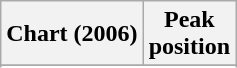<table class="wikitable sortable plainrowheaders">
<tr>
<th>Chart (2006)</th>
<th>Peak<br>position</th>
</tr>
<tr>
</tr>
<tr>
</tr>
<tr>
</tr>
<tr>
</tr>
</table>
